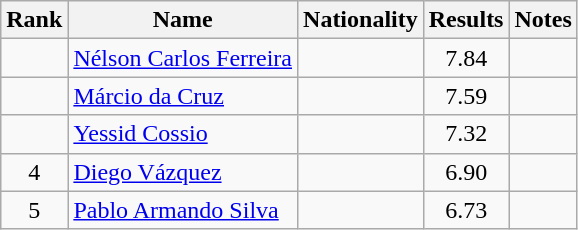<table class="wikitable sortable" style="text-align:center">
<tr>
<th>Rank</th>
<th>Name</th>
<th>Nationality</th>
<th>Results</th>
<th>Notes</th>
</tr>
<tr>
<td></td>
<td align=left><a href='#'>Nélson Carlos Ferreira</a></td>
<td align=left></td>
<td>7.84</td>
<td></td>
</tr>
<tr>
<td></td>
<td align=left><a href='#'>Márcio da Cruz</a></td>
<td align=left></td>
<td>7.59</td>
<td></td>
</tr>
<tr>
<td></td>
<td align=left><a href='#'>Yessid Cossio</a></td>
<td align=left></td>
<td>7.32</td>
<td></td>
</tr>
<tr>
<td>4</td>
<td align=left><a href='#'>Diego Vázquez</a></td>
<td align=left></td>
<td>6.90</td>
<td></td>
</tr>
<tr>
<td>5</td>
<td align=left><a href='#'>Pablo Armando Silva</a></td>
<td align=left></td>
<td>6.73</td>
<td></td>
</tr>
</table>
